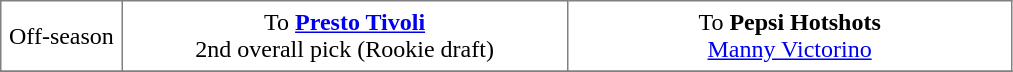<table border="1" style="border-collapse:collapse; text-align: center" cellpadding="5">
<tr>
<td style="width:12%">Off-season</td>
<td style="width:44%" valign="top">To <strong><a href='#'>Presto Tivoli</a></strong><br>2nd overall pick (Rookie draft)</td>
<td style="width:44%" valign="top">To <strong>Pepsi Hotshots</strong><br><a href='#'>Manny Victorino</a></td>
</tr>
<tr>
</tr>
</table>
